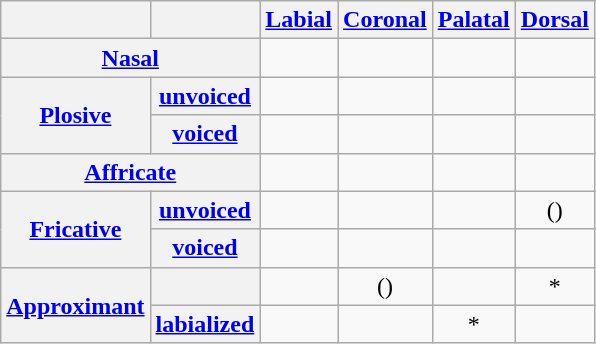<table class="wikitable" style="text-align: center;">
<tr>
<th></th>
<th></th>
<th><a href='#'>Labial</a></th>
<th><a href='#'>Coronal</a></th>
<th><a href='#'>Palatal</a></th>
<th><a href='#'>Dorsal</a></th>
</tr>
<tr>
<th colspan="2"><a href='#'>Nasal</a></th>
<td></td>
<td></td>
<td></td>
<td></td>
</tr>
<tr>
<th rowspan="2"><a href='#'>Plosive</a></th>
<th><a href='#'>unvoiced</a></th>
<td></td>
<td></td>
<td></td>
<td></td>
</tr>
<tr>
<th><a href='#'>voiced</a></th>
<td></td>
<td></td>
<td></td>
<td></td>
</tr>
<tr>
<th colspan="2"><a href='#'>Affricate</a></th>
<td></td>
<td></td>
<td></td>
<td></td>
</tr>
<tr>
<th rowspan="2"><a href='#'>Fricative</a></th>
<th><a href='#'>unvoiced</a></th>
<td></td>
<td></td>
<td></td>
<td>()</td>
</tr>
<tr>
<th><a href='#'>voiced</a></th>
<td></td>
<td></td>
<td></td>
<td></td>
</tr>
<tr>
<th rowspan="2"><a href='#'>Approximant</a></th>
<th></th>
<td></td>
<td>()</td>
<td></td>
<td>*</td>
</tr>
<tr>
<th><a href='#'>labialized</a></th>
<td></td>
<td></td>
<td>*</td>
<td></td>
</tr>
</table>
